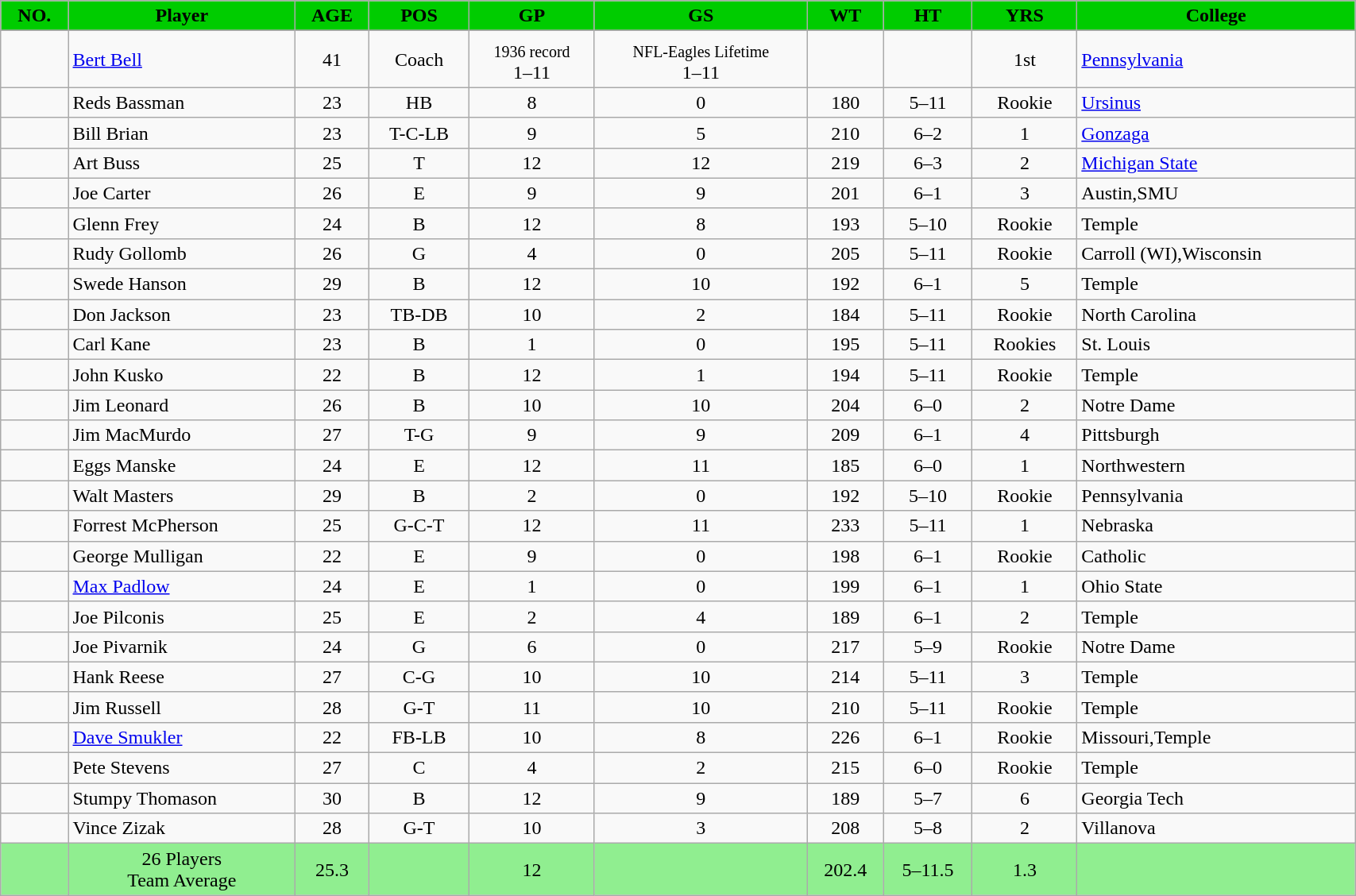<table class="wikitable sortable sortable" style="width:90%">
<tr>
<th style="background:#00cc00;" width=5%>NO.</th>
<th !width=15% style="background:#00cc00;">Player</th>
<th !width=4% style="background:#00cc00;">AGE</th>
<th !width=6% style="background:#00cc00;">POS</th>
<th !width=4% style="background:#00cc00;">GP</th>
<th !width=4% style="background:#00cc00;">GS</th>
<th !width=4% style="background:#00cc00;">WT</th>
<th !width=4% style="background:#00cc00;">HT</th>
<th !width=4% style="background:#00cc00;">YRS</th>
<th !width=20% style="background:#00cc00;">College</th>
</tr>
<tr>
</tr>
<tr align=center>
<td></td>
<td - align=left><a href='#'>Bert Bell</a></td>
<td>41</td>
<td>Coach</td>
<td><sub>1936 record</sub><br>1–11</td>
<td><sub>NFL-Eagles Lifetime</sub><br>1–11</td>
<td></td>
<td></td>
<td>1st</td>
<td - align=left><a href='#'>Pennsylvania</a></td>
</tr>
<tr align=center>
<td></td>
<td - align=left>Reds Bassman</td>
<td>23</td>
<td>HB</td>
<td>8</td>
<td>0</td>
<td>180</td>
<td>5–11</td>
<td>Rookie</td>
<td - align=left><a href='#'>Ursinus</a></td>
</tr>
<tr align=center>
<td></td>
<td - align=left>Bill Brian</td>
<td>23</td>
<td>T-C-LB</td>
<td>9</td>
<td>5</td>
<td>210</td>
<td>6–2</td>
<td>1</td>
<td - align=left><a href='#'>Gonzaga</a></td>
</tr>
<tr align=center>
<td></td>
<td - align=left>Art Buss</td>
<td>25</td>
<td>T</td>
<td>12</td>
<td>12</td>
<td>219</td>
<td>6–3</td>
<td>2</td>
<td - align=left><a href='#'>Michigan State</a></td>
</tr>
<tr align=center>
<td></td>
<td - align=left>Joe Carter</td>
<td>26</td>
<td>E</td>
<td>9</td>
<td>9</td>
<td>201</td>
<td>6–1</td>
<td>3</td>
<td - align=left>Austin,SMU</td>
</tr>
<tr align=center>
<td></td>
<td - align=left>Glenn Frey</td>
<td>24</td>
<td>B</td>
<td>12</td>
<td>8</td>
<td>193</td>
<td>5–10</td>
<td>Rookie</td>
<td - align=left>Temple</td>
</tr>
<tr align=center>
<td></td>
<td - align=left>Rudy Gollomb</td>
<td>26</td>
<td>G</td>
<td>4</td>
<td>0</td>
<td>205</td>
<td>5–11</td>
<td>Rookie</td>
<td - align=left>Carroll (WI),Wisconsin</td>
</tr>
<tr align=center>
<td></td>
<td - align=left>Swede Hanson</td>
<td>29</td>
<td>B</td>
<td>12</td>
<td>10</td>
<td>192</td>
<td>6–1</td>
<td>5</td>
<td - align=left>Temple</td>
</tr>
<tr align=center>
<td></td>
<td - align=left>Don Jackson</td>
<td>23</td>
<td>TB-DB</td>
<td>10</td>
<td>2</td>
<td>184</td>
<td>5–11</td>
<td>Rookie</td>
<td - align=left>North Carolina</td>
</tr>
<tr align=center>
<td></td>
<td - align=left>Carl Kane</td>
<td>23</td>
<td>B</td>
<td>1</td>
<td>0</td>
<td>195</td>
<td>5–11</td>
<td>Rookies</td>
<td - align=left>St. Louis</td>
</tr>
<tr align=center>
<td></td>
<td - align=left>John Kusko</td>
<td>22</td>
<td>B</td>
<td>12</td>
<td>1</td>
<td>194</td>
<td>5–11</td>
<td>Rookie</td>
<td - align=left>Temple</td>
</tr>
<tr align=center>
<td></td>
<td - align=left>Jim Leonard</td>
<td>26</td>
<td>B</td>
<td>10</td>
<td>10</td>
<td>204</td>
<td>6–0</td>
<td>2</td>
<td - align=left>Notre Dame</td>
</tr>
<tr align=center>
<td></td>
<td - align=left>Jim MacMurdo</td>
<td>27</td>
<td>T-G</td>
<td>9</td>
<td>9</td>
<td>209</td>
<td>6–1</td>
<td>4</td>
<td - align=left>Pittsburgh</td>
</tr>
<tr align=center>
<td></td>
<td - align=left>Eggs Manske</td>
<td>24</td>
<td>E</td>
<td>12</td>
<td>11</td>
<td>185</td>
<td>6–0</td>
<td>1</td>
<td - align=left>Northwestern</td>
</tr>
<tr align=center>
<td></td>
<td - align=left>Walt Masters</td>
<td>29</td>
<td>B</td>
<td>2</td>
<td>0</td>
<td>192</td>
<td>5–10</td>
<td>Rookie</td>
<td - align=left>Pennsylvania</td>
</tr>
<tr align=center>
<td></td>
<td - align=left>Forrest McPherson</td>
<td>25</td>
<td>G-C-T</td>
<td>12</td>
<td>11</td>
<td>233</td>
<td>5–11</td>
<td>1</td>
<td - align=left>Nebraska</td>
</tr>
<tr align=center>
<td></td>
<td - align=left>George Mulligan</td>
<td>22</td>
<td>E</td>
<td>9</td>
<td>0</td>
<td>198</td>
<td>6–1</td>
<td>Rookie</td>
<td - align=left>Catholic</td>
</tr>
<tr align=center>
<td></td>
<td - align=left><a href='#'>Max Padlow</a></td>
<td>24</td>
<td>E</td>
<td>1</td>
<td>0</td>
<td>199</td>
<td>6–1</td>
<td>1</td>
<td - align=left>Ohio State</td>
</tr>
<tr align=center>
<td></td>
<td - align=left>Joe Pilconis</td>
<td>25</td>
<td>E</td>
<td>2</td>
<td>4</td>
<td>189</td>
<td>6–1</td>
<td>2</td>
<td - align=left>Temple</td>
</tr>
<tr align=center>
<td></td>
<td - align=left>Joe Pivarnik</td>
<td>24</td>
<td>G</td>
<td>6</td>
<td>0</td>
<td>217</td>
<td>5–9</td>
<td>Rookie</td>
<td - align=left>Notre Dame</td>
</tr>
<tr align=center>
<td></td>
<td - align=left>Hank Reese</td>
<td>27</td>
<td>C-G</td>
<td>10</td>
<td>10</td>
<td>214</td>
<td>5–11</td>
<td>3</td>
<td - align=left>Temple</td>
</tr>
<tr align=center>
<td></td>
<td - align=left>Jim Russell</td>
<td>28</td>
<td>G-T</td>
<td>11</td>
<td>10</td>
<td>210</td>
<td>5–11</td>
<td>Rookie</td>
<td - align=left>Temple</td>
</tr>
<tr align=center>
<td></td>
<td - align=left><a href='#'>Dave Smukler</a></td>
<td>22</td>
<td>FB-LB</td>
<td>10</td>
<td>8</td>
<td>226</td>
<td>6–1</td>
<td>Rookie</td>
<td - align=left>Missouri,Temple</td>
</tr>
<tr align=center>
<td></td>
<td - align=left>Pete Stevens</td>
<td>27</td>
<td>C</td>
<td>4</td>
<td>2</td>
<td>215</td>
<td>6–0</td>
<td>Rookie</td>
<td - align=left>Temple</td>
</tr>
<tr align=center>
<td></td>
<td - align=left>Stumpy Thomason</td>
<td>30</td>
<td>B</td>
<td>12</td>
<td>9</td>
<td>189</td>
<td>5–7</td>
<td>6</td>
<td - align=left>Georgia Tech</td>
</tr>
<tr align=center>
<td></td>
<td - align=left>Vince Zizak</td>
<td>28</td>
<td>G-T</td>
<td>10</td>
<td>3</td>
<td>208</td>
<td>5–8</td>
<td>2</td>
<td - align=left>Villanova</td>
</tr>
<tr align=center  bgcolor="90EE90">
<td></td>
<td>26 Players<br> Team Average</td>
<td>25.3</td>
<td></td>
<td>12</td>
<td></td>
<td>202.4</td>
<td>5–11.5</td>
<td>1.3</td>
<td></td>
</tr>
</table>
